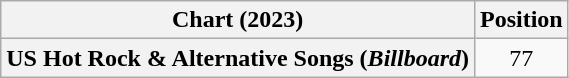<table class="wikitable plainrowheaders" style="text-align: center">
<tr>
<th scope="col">Chart (2023)</th>
<th scope="col">Position</th>
</tr>
<tr>
<th scope="row">US Hot Rock & Alternative Songs (<em>Billboard</em>)</th>
<td>77</td>
</tr>
</table>
